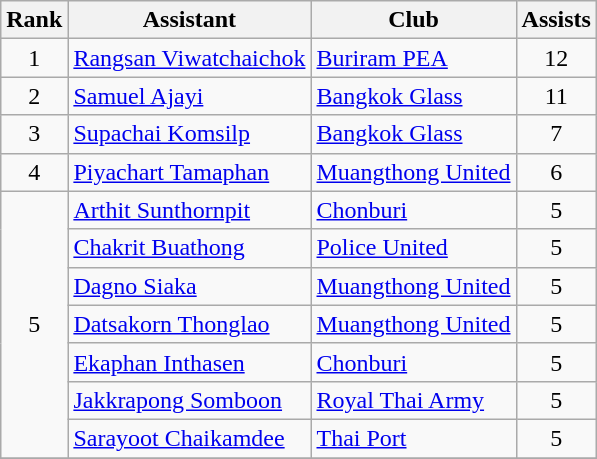<table class="wikitable" style="text-align:center">
<tr>
<th>Rank</th>
<th>Assistant</th>
<th>Club</th>
<th>Assists</th>
</tr>
<tr>
<td rowspan="1">1</td>
<td align="left"> <a href='#'>Rangsan Viwatchaichok</a></td>
<td align="left"><a href='#'>Buriram PEA</a></td>
<td align=center>12</td>
</tr>
<tr>
<td rowspan="1">2</td>
<td align="left"> <a href='#'>Samuel Ajayi</a></td>
<td align="left"><a href='#'>Bangkok Glass</a></td>
<td align=center>11</td>
</tr>
<tr>
<td rowspan="1">3</td>
<td align="left"> <a href='#'>Supachai Komsilp</a></td>
<td align="left"><a href='#'>Bangkok Glass</a></td>
<td align=center>7</td>
</tr>
<tr>
<td rowspan="1">4</td>
<td align="left"> <a href='#'>Piyachart Tamaphan</a></td>
<td align="left"><a href='#'>Muangthong United</a></td>
<td align=center>6</td>
</tr>
<tr>
<td rowspan="7">5</td>
<td align="left"> <a href='#'>Arthit Sunthornpit</a></td>
<td align="left"><a href='#'>Chonburi</a></td>
<td align=center>5</td>
</tr>
<tr>
<td align="left"> <a href='#'>Chakrit Buathong</a></td>
<td align="left"><a href='#'>Police United</a></td>
<td align=center>5</td>
</tr>
<tr>
<td align="left"> <a href='#'>Dagno Siaka</a></td>
<td align="left"><a href='#'>Muangthong United</a></td>
<td align=center>5</td>
</tr>
<tr>
<td align="left"> <a href='#'>Datsakorn Thonglao</a></td>
<td align="left"><a href='#'>Muangthong United</a></td>
<td align=center>5</td>
</tr>
<tr>
<td align="left"> <a href='#'>Ekaphan Inthasen</a></td>
<td align="left"><a href='#'>Chonburi</a></td>
<td align=center>5</td>
</tr>
<tr>
<td align="left"> <a href='#'>Jakkrapong Somboon</a></td>
<td align="left"><a href='#'>Royal Thai Army</a></td>
<td align=center>5</td>
</tr>
<tr>
<td align="left"> <a href='#'>Sarayoot Chaikamdee</a></td>
<td align="left"><a href='#'>Thai Port</a></td>
<td align=center>5</td>
</tr>
<tr>
</tr>
</table>
